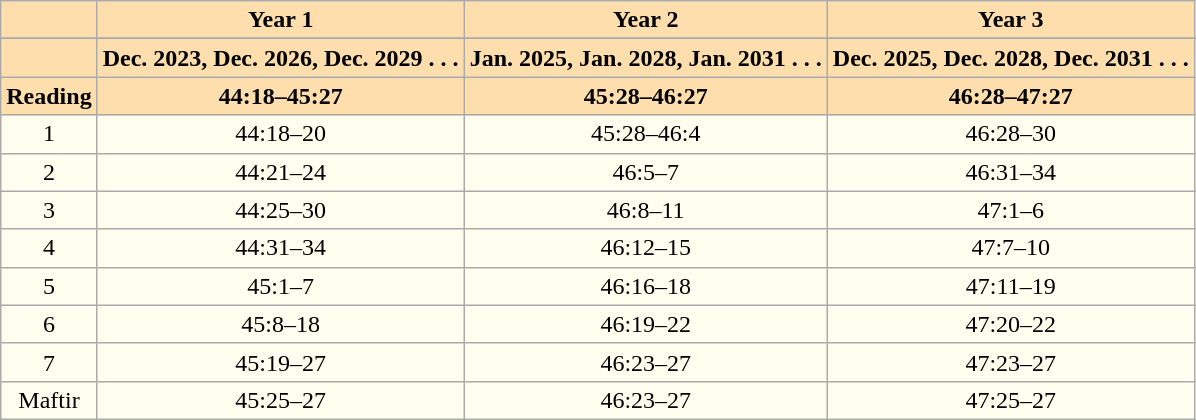<table class="wikitable" style="background:Ivory; text-align:center">
<tr>
<th style="background:Navajowhite;"></th>
<th style="background:Navajowhite;">Year 1</th>
<th style="background:Navajowhite;">Year 2</th>
<th style="background:Navajowhite;">Year 3</th>
</tr>
<tr>
</tr>
<tr>
<th style="background:Navajowhite;"></th>
<th style="background:Navajowhite;">Dec. 2023, Dec. 2026, Dec. 2029 . . .</th>
<th style="background:Navajowhite;">Jan. 2025, Jan. 2028, Jan. 2031 . . .</th>
<th style="background:Navajowhite;">Dec. 2025, Dec. 2028, Dec. 2031 . . .</th>
</tr>
<tr>
<th style="background:Navajowhite;">Reading</th>
<th style="background:Navajowhite;">44:18–45:27</th>
<th style="background:Navajowhite;">45:28–46:27</th>
<th style="background:Navajowhite;">46:28–47:27</th>
</tr>
<tr>
<td>1</td>
<td>44:18–20</td>
<td>45:28–46:4</td>
<td>46:28–30</td>
</tr>
<tr>
<td>2</td>
<td>44:21–24</td>
<td>46:5–7</td>
<td>46:31–34</td>
</tr>
<tr>
<td>3</td>
<td>44:25–30</td>
<td>46:8–11</td>
<td>47:1–6</td>
</tr>
<tr>
<td>4</td>
<td>44:31–34</td>
<td>46:12–15</td>
<td>47:7–10</td>
</tr>
<tr>
<td>5</td>
<td>45:1–7</td>
<td>46:16–18</td>
<td>47:11–19</td>
</tr>
<tr>
<td>6</td>
<td>45:8–18</td>
<td>46:19–22</td>
<td>47:20–22</td>
</tr>
<tr>
<td>7</td>
<td>45:19–27</td>
<td>46:23–27</td>
<td>47:23–27</td>
</tr>
<tr>
<td>Maftir</td>
<td>45:25–27</td>
<td>46:23–27</td>
<td>47:25–27</td>
</tr>
</table>
